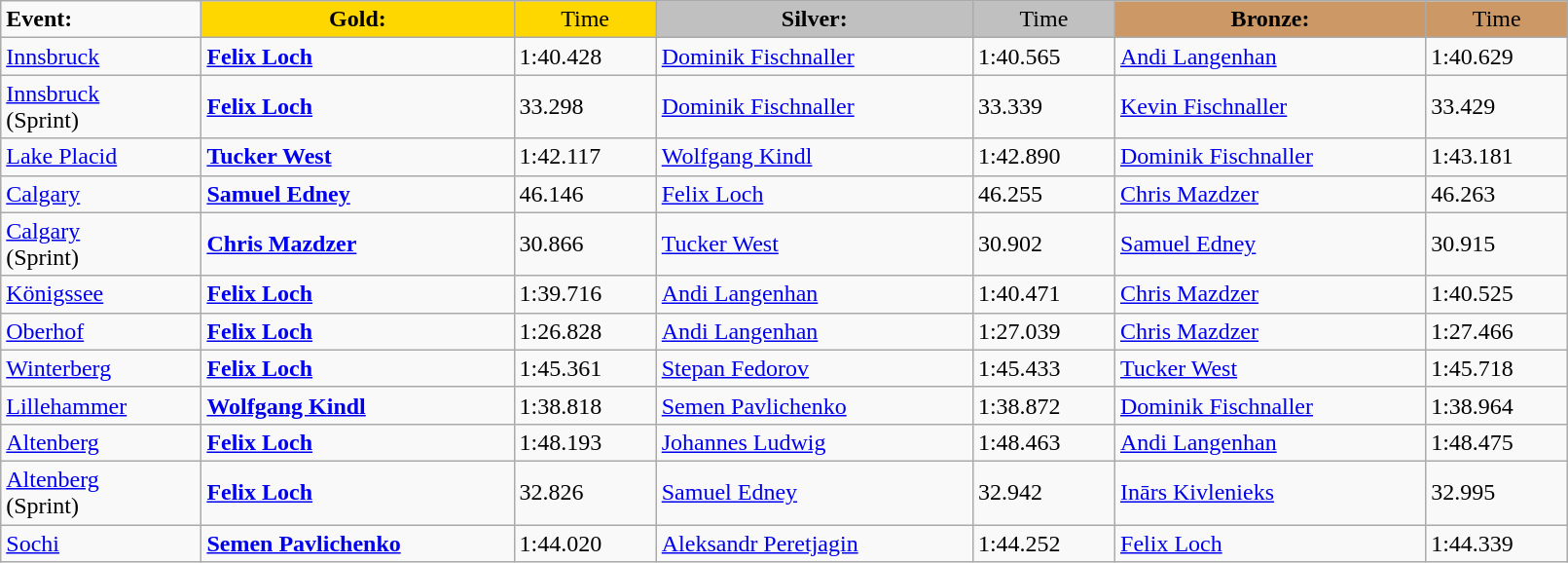<table class="wikitable" style="width:85%;">
<tr>
<td><strong>Event:</strong></td>
<td !  style="text-align:center; background:gold;"><strong>Gold:</strong></td>
<td !  style="text-align:center; background:gold;">Time</td>
<td !  style="text-align:center; background:silver;"><strong>Silver:</strong></td>
<td !  style="text-align:center; background:silver;">Time</td>
<td !  style="text-align:center; background:#c96;"><strong>Bronze:</strong></td>
<td !  style="text-align:center; background:#c96;">Time</td>
</tr>
<tr>
<td><a href='#'>Innsbruck</a></td>
<td> <strong><a href='#'>Felix Loch</a></strong></td>
<td>1:40.428</td>
<td> <a href='#'>Dominik Fischnaller</a></td>
<td>1:40.565</td>
<td> <a href='#'>Andi Langenhan</a></td>
<td>1:40.629</td>
</tr>
<tr>
<td><a href='#'>Innsbruck</a><br> (Sprint)</td>
<td> <strong><a href='#'>Felix Loch</a></strong></td>
<td>33.298</td>
<td> <a href='#'>Dominik Fischnaller</a></td>
<td>33.339</td>
<td> <a href='#'>Kevin Fischnaller</a></td>
<td>33.429</td>
</tr>
<tr>
<td><a href='#'>Lake Placid</a></td>
<td> <strong><a href='#'>Tucker West</a></strong></td>
<td>1:42.117</td>
<td> <a href='#'>Wolfgang Kindl</a></td>
<td>1:42.890</td>
<td> <a href='#'>Dominik Fischnaller</a></td>
<td>1:43.181</td>
</tr>
<tr>
<td><a href='#'>Calgary</a></td>
<td> <strong><a href='#'>Samuel Edney</a></strong></td>
<td>46.146</td>
<td> <a href='#'>Felix Loch</a></td>
<td>46.255</td>
<td> <a href='#'>Chris Mazdzer</a></td>
<td>46.263</td>
</tr>
<tr>
<td><a href='#'>Calgary</a><br>(Sprint)</td>
<td> <strong><a href='#'>Chris Mazdzer</a></strong></td>
<td>30.866</td>
<td> <a href='#'>Tucker West</a></td>
<td>30.902</td>
<td> <a href='#'>Samuel Edney</a></td>
<td>30.915</td>
</tr>
<tr>
<td><a href='#'>Königssee</a></td>
<td> <strong><a href='#'>Felix Loch</a></strong></td>
<td>1:39.716</td>
<td> <a href='#'>Andi Langenhan</a></td>
<td>1:40.471</td>
<td> <a href='#'>Chris Mazdzer</a></td>
<td>1:40.525</td>
</tr>
<tr>
<td><a href='#'>Oberhof</a></td>
<td> <strong><a href='#'>Felix Loch</a></strong></td>
<td>1:26.828</td>
<td> <a href='#'>Andi Langenhan</a></td>
<td>1:27.039</td>
<td> <a href='#'>Chris Mazdzer</a></td>
<td>1:27.466</td>
</tr>
<tr>
<td><a href='#'>Winterberg</a></td>
<td> <strong><a href='#'>Felix Loch</a></strong></td>
<td>1:45.361</td>
<td> <a href='#'>Stepan Fedorov</a></td>
<td>1:45.433</td>
<td> <a href='#'>Tucker West</a></td>
<td>1:45.718</td>
</tr>
<tr>
<td><a href='#'>Lillehammer</a></td>
<td> <strong><a href='#'>Wolfgang Kindl</a></strong></td>
<td>1:38.818</td>
<td> <a href='#'>Semen Pavlichenko</a></td>
<td>1:38.872</td>
<td> <a href='#'>Dominik Fischnaller</a></td>
<td>1:38.964</td>
</tr>
<tr>
<td><a href='#'>Altenberg</a></td>
<td> <strong><a href='#'>Felix Loch</a></strong></td>
<td>1:48.193</td>
<td> <a href='#'>Johannes Ludwig</a></td>
<td>1:48.463</td>
<td> <a href='#'>Andi Langenhan</a></td>
<td>1:48.475</td>
</tr>
<tr>
<td><a href='#'>Altenberg</a><br>(Sprint)</td>
<td> <strong><a href='#'>Felix Loch</a></strong></td>
<td>32.826</td>
<td> <a href='#'>Samuel Edney</a></td>
<td>32.942</td>
<td> <a href='#'>Inārs Kivlenieks</a></td>
<td>32.995</td>
</tr>
<tr>
<td><a href='#'>Sochi</a></td>
<td> <strong><a href='#'>Semen Pavlichenko</a></strong></td>
<td>1:44.020</td>
<td> <a href='#'>Aleksandr Peretjagin</a></td>
<td>1:44.252</td>
<td> <a href='#'>Felix Loch</a></td>
<td>1:44.339</td>
</tr>
</table>
